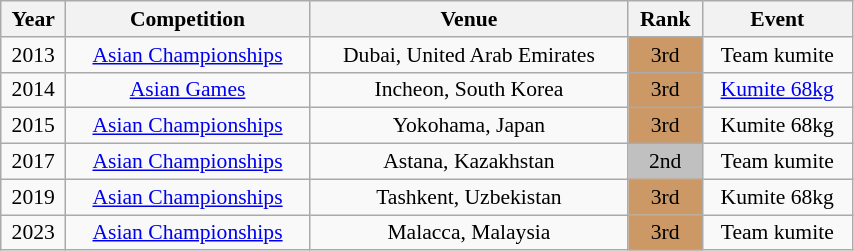<table class="wikitable sortable" width=45% style="font-size:90%; text-align:center;">
<tr>
<th>Year</th>
<th>Competition</th>
<th>Venue</th>
<th>Rank</th>
<th>Event</th>
</tr>
<tr>
<td>2013</td>
<td><a href='#'>Asian Championships</a></td>
<td>Dubai, United Arab Emirates</td>
<td bgcolor="cc9966">3rd</td>
<td>Team kumite</td>
</tr>
<tr>
<td>2014</td>
<td><a href='#'>Asian Games</a></td>
<td>Incheon, South Korea</td>
<td bgcolor="cc9966">3rd</td>
<td><a href='#'>Kumite 68kg</a></td>
</tr>
<tr>
<td>2015</td>
<td><a href='#'>Asian Championships</a></td>
<td>Yokohama, Japan</td>
<td bgcolor="cc9966">3rd</td>
<td>Kumite 68kg</td>
</tr>
<tr>
<td>2017</td>
<td><a href='#'>Asian Championships</a></td>
<td>Astana, Kazakhstan</td>
<td bgcolor="silver">2nd</td>
<td>Team kumite</td>
</tr>
<tr>
<td>2019</td>
<td><a href='#'>Asian Championships</a></td>
<td>Tashkent, Uzbekistan</td>
<td bgcolor="cc9966">3rd</td>
<td>Kumite 68kg</td>
</tr>
<tr>
<td>2023</td>
<td><a href='#'>Asian Championships</a></td>
<td>Malacca, Malaysia</td>
<td bgcolor="cc9966">3rd</td>
<td>Team kumite</td>
</tr>
</table>
